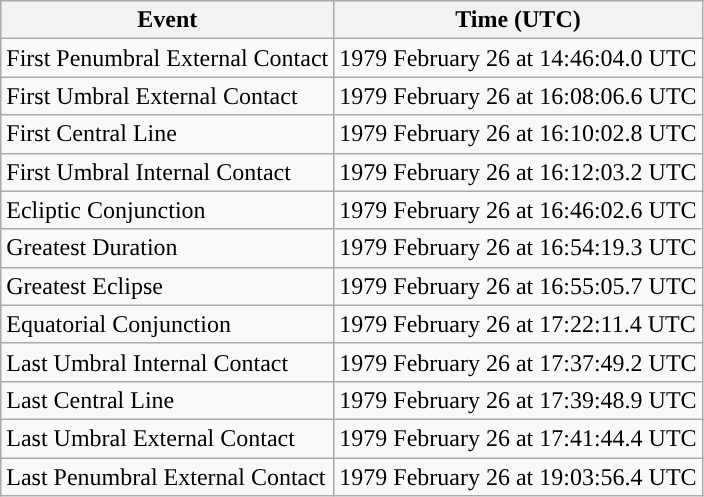<table class="wikitable">
<tr>
<th>Event</th>
<th>Time (UTC)</th>
</tr>
<tr>
<td>First Penumbral External Contact</td>
<td>1979 February 26 at 14:46:04.0 UTC</td>
</tr>
<tr>
<td>First Umbral External Contact</td>
<td>1979 February 26 at 16:08:06.6 UTC</td>
</tr>
<tr>
<td>First Central Line</td>
<td>1979 February 26 at 16:10:02.8 UTC</td>
</tr>
<tr>
<td>First Umbral Internal Contact</td>
<td>1979 February 26 at 16:12:03.2 UTC</td>
</tr>
<tr>
<td>Ecliptic Conjunction</td>
<td>1979 February 26 at 16:46:02.6 UTC</td>
</tr>
<tr>
<td>Greatest Duration</td>
<td>1979 February 26 at 16:54:19.3 UTC</td>
</tr>
<tr>
<td>Greatest Eclipse</td>
<td>1979 February 26 at 16:55:05.7 UTC</td>
</tr>
<tr>
<td>Equatorial Conjunction</td>
<td>1979 February 26 at 17:22:11.4 UTC</td>
</tr>
<tr>
<td>Last Umbral Internal Contact</td>
<td>1979 February 26 at 17:37:49.2 UTC</td>
</tr>
<tr>
<td>Last Central Line</td>
<td>1979 February 26 at 17:39:48.9 UTC</td>
</tr>
<tr>
<td>Last Umbral External Contact</td>
<td>1979 February 26 at 17:41:44.4 UTC</td>
</tr>
<tr>
<td>Last Penumbral External Contact</td>
<td>1979 February 26 at 19:03:56.4 UTC</td>
</tr>
</table>
